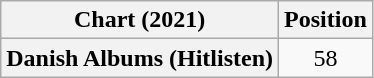<table class="wikitable plainrowheaders" style="text-align:center">
<tr>
<th scope="col">Chart (2021)</th>
<th scope="col">Position</th>
</tr>
<tr>
<th scope="row">Danish Albums (Hitlisten)</th>
<td>58</td>
</tr>
</table>
